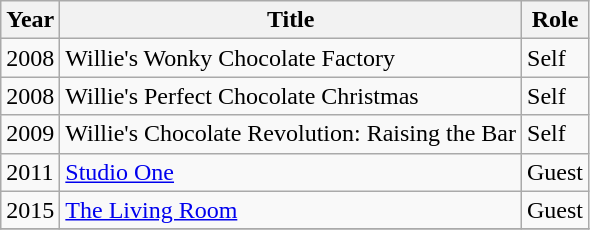<table class="wikitable sortable">
<tr>
<th>Year</th>
<th>Title</th>
<th>Role</th>
</tr>
<tr>
<td>2008</td>
<td>Willie's Wonky Chocolate Factory</td>
<td>Self</td>
</tr>
<tr>
<td>2008</td>
<td>Willie's Perfect Chocolate Christmas</td>
<td>Self</td>
</tr>
<tr>
<td>2009</td>
<td>Willie's Chocolate Revolution: Raising the Bar</td>
<td>Self</td>
</tr>
<tr>
<td>2011</td>
<td><a href='#'>Studio One</a></td>
<td>Guest</td>
</tr>
<tr>
<td>2015</td>
<td><a href='#'>The Living Room</a></td>
<td>Guest</td>
</tr>
<tr>
</tr>
</table>
